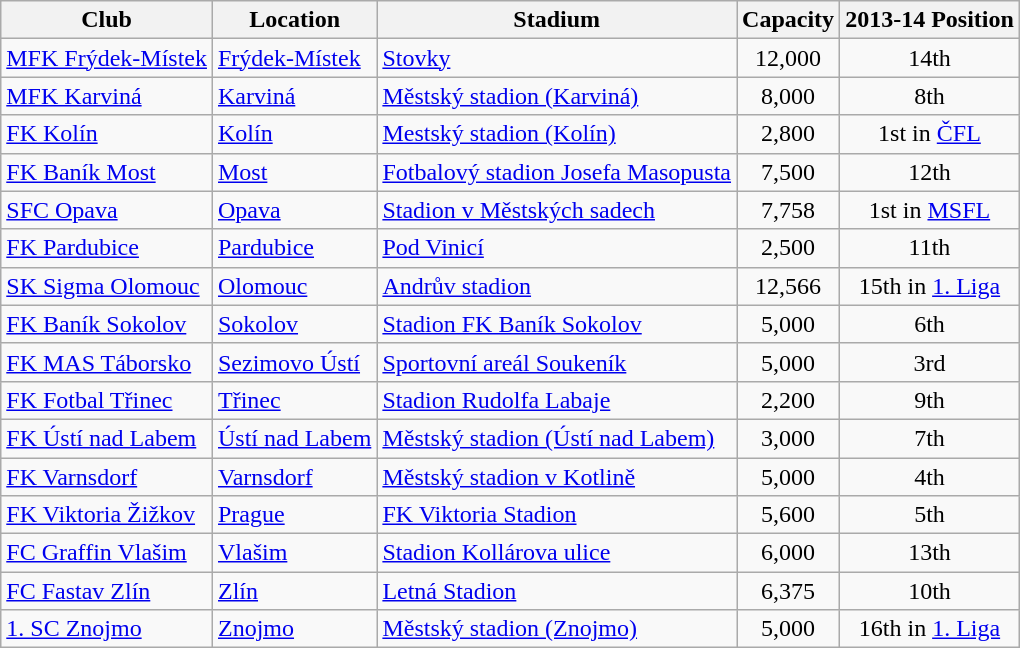<table class="wikitable sortable">
<tr>
<th>Club</th>
<th>Location</th>
<th>Stadium</th>
<th>Capacity</th>
<th>2013-14 Position</th>
</tr>
<tr>
<td><a href='#'>MFK Frýdek-Místek</a></td>
<td><a href='#'>Frýdek-Místek</a></td>
<td><a href='#'>Stovky</a></td>
<td align="center">12,000</td>
<td align="center">14th</td>
</tr>
<tr>
<td><a href='#'>MFK Karviná</a></td>
<td><a href='#'>Karviná</a></td>
<td><a href='#'>Městský stadion (Karviná)</a></td>
<td align="center">8,000</td>
<td align="center">8th</td>
</tr>
<tr>
<td><a href='#'>FK Kolín</a></td>
<td><a href='#'>Kolín</a></td>
<td><a href='#'>Mestský stadion (Kolín)</a></td>
<td align="center">2,800</td>
<td align="center">1st in <a href='#'>ČFL</a></td>
</tr>
<tr>
<td><a href='#'>FK Baník Most</a></td>
<td><a href='#'>Most</a></td>
<td><a href='#'>Fotbalový stadion Josefa Masopusta</a></td>
<td align="center">7,500</td>
<td align="center">12th</td>
</tr>
<tr>
<td><a href='#'>SFC Opava</a></td>
<td><a href='#'>Opava</a></td>
<td><a href='#'>Stadion v Městských sadech</a></td>
<td align="center">7,758</td>
<td align="center">1st in <a href='#'>MSFL</a></td>
</tr>
<tr>
<td><a href='#'>FK Pardubice</a></td>
<td><a href='#'>Pardubice</a></td>
<td><a href='#'>Pod Vinicí</a></td>
<td align="center">2,500</td>
<td align="center">11th</td>
</tr>
<tr>
<td><a href='#'>SK Sigma Olomouc</a></td>
<td><a href='#'>Olomouc</a></td>
<td><a href='#'>Andrův stadion</a></td>
<td align="center">12,566</td>
<td align="center">15th in <a href='#'>1. Liga</a></td>
</tr>
<tr>
<td><a href='#'>FK Baník Sokolov</a></td>
<td><a href='#'>Sokolov</a></td>
<td><a href='#'>Stadion FK Baník Sokolov</a></td>
<td align="center">5,000</td>
<td align="center">6th</td>
</tr>
<tr>
<td><a href='#'>FK MAS Táborsko</a></td>
<td><a href='#'>Sezimovo Ústí</a></td>
<td><a href='#'>Sportovní areál Soukeník</a></td>
<td align="center">5,000</td>
<td align="center">3rd</td>
</tr>
<tr>
<td><a href='#'>FK Fotbal Třinec</a></td>
<td><a href='#'>Třinec</a></td>
<td><a href='#'>Stadion Rudolfa Labaje</a></td>
<td align="center">2,200</td>
<td align="center">9th</td>
</tr>
<tr>
<td><a href='#'>FK Ústí nad Labem</a></td>
<td><a href='#'>Ústí nad Labem</a></td>
<td><a href='#'>Městský stadion (Ústí nad Labem)</a></td>
<td align="center">3,000</td>
<td align="center">7th</td>
</tr>
<tr>
<td><a href='#'>FK Varnsdorf</a></td>
<td><a href='#'>Varnsdorf</a></td>
<td><a href='#'>Městský stadion v Kotlině</a></td>
<td align="center">5,000</td>
<td align="center">4th</td>
</tr>
<tr>
<td><a href='#'>FK Viktoria Žižkov</a></td>
<td><a href='#'>Prague</a></td>
<td><a href='#'>FK Viktoria Stadion</a></td>
<td align="center">5,600</td>
<td align="center">5th</td>
</tr>
<tr>
<td><a href='#'>FC Graffin Vlašim</a></td>
<td><a href='#'>Vlašim</a></td>
<td><a href='#'>Stadion Kollárova ulice</a></td>
<td align="center">6,000</td>
<td align="center">13th</td>
</tr>
<tr>
<td><a href='#'>FC Fastav Zlín</a></td>
<td><a href='#'>Zlín</a></td>
<td><a href='#'>Letná Stadion</a></td>
<td align="center">6,375</td>
<td align="center">10th</td>
</tr>
<tr>
<td><a href='#'>1. SC Znojmo</a></td>
<td><a href='#'>Znojmo</a></td>
<td><a href='#'>Městský stadion (Znojmo)</a></td>
<td align="center">5,000</td>
<td align="center">16th in <a href='#'>1. Liga</a></td>
</tr>
</table>
